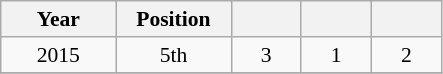<table class="wikitable" style="text-align: center;font-size:90%;">
<tr>
<th width=70>Year</th>
<th width=70>Position</th>
<th width=40></th>
<th width=40></th>
<th width=40></th>
</tr>
<tr>
<td> 2015</td>
<td>5th</td>
<td>3</td>
<td>1</td>
<td>2</td>
</tr>
<tr>
</tr>
</table>
